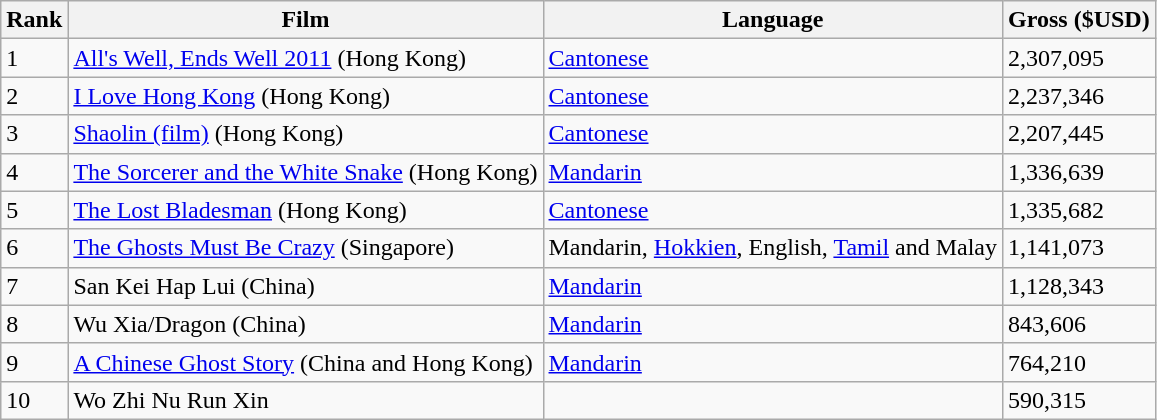<table class="wikitable">
<tr>
<th>Rank</th>
<th>Film</th>
<th>Language</th>
<th>Gross ($USD)</th>
</tr>
<tr>
<td>1</td>
<td><a href='#'>All's Well, Ends Well 2011</a> (Hong Kong)</td>
<td><a href='#'>Cantonese</a></td>
<td>2,307,095</td>
</tr>
<tr>
<td>2</td>
<td><a href='#'>I Love Hong Kong</a> (Hong Kong)</td>
<td><a href='#'>Cantonese</a></td>
<td>2,237,346</td>
</tr>
<tr>
<td>3</td>
<td><a href='#'>Shaolin (film)</a> (Hong Kong)</td>
<td><a href='#'>Cantonese</a></td>
<td>2,207,445</td>
</tr>
<tr>
<td>4</td>
<td><a href='#'>The Sorcerer and the White Snake</a> (Hong Kong)</td>
<td><a href='#'>Mandarin</a></td>
<td>1,336,639</td>
</tr>
<tr>
<td>5</td>
<td><a href='#'>The Lost Bladesman</a> (Hong Kong)</td>
<td><a href='#'>Cantonese</a></td>
<td>1,335,682</td>
</tr>
<tr>
<td>6</td>
<td><a href='#'>The Ghosts Must Be Crazy</a> (Singapore)</td>
<td>Mandarin, <a href='#'>Hokkien</a>, English, <a href='#'>Tamil</a> and Malay</td>
<td>1,141,073</td>
</tr>
<tr>
<td>7</td>
<td>San Kei Hap Lui (China)</td>
<td><a href='#'>Mandarin</a></td>
<td>1,128,343</td>
</tr>
<tr>
<td>8</td>
<td>Wu Xia/Dragon (China)</td>
<td><a href='#'>Mandarin</a></td>
<td>843,606</td>
</tr>
<tr>
<td>9</td>
<td><a href='#'>A Chinese Ghost Story</a> (China and Hong Kong)</td>
<td><a href='#'>Mandarin</a></td>
<td>764,210</td>
</tr>
<tr>
<td>10</td>
<td>Wo Zhi Nu Run Xin</td>
<td></td>
<td>590,315</td>
</tr>
</table>
